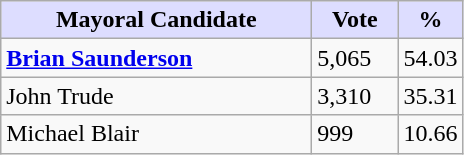<table class="wikitable">
<tr>
<th style="background:#ddf; width:200px;">Mayoral Candidate</th>
<th style="background:#ddf; width:50px;">Vote</th>
<th style="background:#ddf; width:30px;">%</th>
</tr>
<tr>
<td><strong><a href='#'>Brian Saunderson</a></strong></td>
<td>5,065</td>
<td>54.03</td>
</tr>
<tr>
<td>John Trude</td>
<td>3,310</td>
<td>35.31</td>
</tr>
<tr>
<td>Michael Blair</td>
<td>999</td>
<td>10.66</td>
</tr>
</table>
